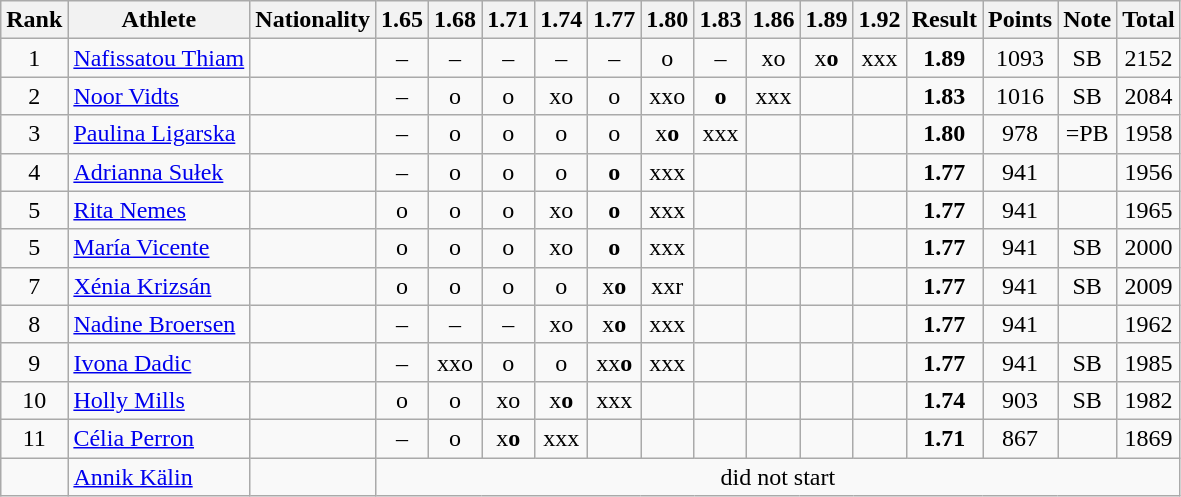<table class="wikitable sortable" style="text-align:center">
<tr>
<th>Rank</th>
<th>Athlete</th>
<th>Nationality</th>
<th>1.65</th>
<th>1.68</th>
<th>1.71</th>
<th>1.74</th>
<th>1.77</th>
<th>1.80</th>
<th>1.83</th>
<th>1.86</th>
<th>1.89</th>
<th>1.92</th>
<th>Result</th>
<th>Points</th>
<th>Note</th>
<th>Total</th>
</tr>
<tr>
<td>1</td>
<td align=left><a href='#'>Nafissatou Thiam</a></td>
<td align=left></td>
<td>–</td>
<td>–</td>
<td>–</td>
<td>–</td>
<td>–</td>
<td>o</td>
<td>–</td>
<td>xo</td>
<td>x<strong>o</strong></td>
<td>xxx</td>
<td><strong>1.89</strong></td>
<td>1093</td>
<td>SB</td>
<td>2152</td>
</tr>
<tr>
<td>2</td>
<td align=left><a href='#'>Noor Vidts</a></td>
<td align=left></td>
<td>–</td>
<td>o</td>
<td>o</td>
<td>xo</td>
<td>o</td>
<td>xxo</td>
<td><strong>o</strong></td>
<td>xxx</td>
<td></td>
<td></td>
<td><strong>1.83</strong></td>
<td>1016</td>
<td>SB</td>
<td>2084</td>
</tr>
<tr>
<td>3</td>
<td align=left><a href='#'>Paulina Ligarska</a></td>
<td align=left></td>
<td>–</td>
<td>o</td>
<td>o</td>
<td>o</td>
<td>o</td>
<td>x<strong>o</strong></td>
<td>xxx</td>
<td></td>
<td></td>
<td></td>
<td><strong>1.80</strong></td>
<td>978</td>
<td>=PB</td>
<td>1958</td>
</tr>
<tr>
<td>4</td>
<td align=left><a href='#'>Adrianna Sułek</a></td>
<td align=left></td>
<td>–</td>
<td>o</td>
<td>o</td>
<td>o</td>
<td><strong>o</strong></td>
<td>xxx</td>
<td></td>
<td></td>
<td></td>
<td></td>
<td><strong>1.77</strong></td>
<td>941</td>
<td></td>
<td>1956</td>
</tr>
<tr>
<td>5</td>
<td align=left><a href='#'>Rita Nemes</a></td>
<td align=left></td>
<td>o</td>
<td>o</td>
<td>o</td>
<td>xo</td>
<td><strong>o</strong></td>
<td>xxx</td>
<td></td>
<td></td>
<td></td>
<td></td>
<td><strong>1.77</strong></td>
<td>941</td>
<td></td>
<td>1965</td>
</tr>
<tr>
<td>5</td>
<td align=left><a href='#'>María Vicente</a></td>
<td align=left></td>
<td>o</td>
<td>o</td>
<td>o</td>
<td>xo</td>
<td><strong>o</strong></td>
<td>xxx</td>
<td></td>
<td></td>
<td></td>
<td></td>
<td><strong>1.77</strong></td>
<td>941</td>
<td>SB</td>
<td>2000</td>
</tr>
<tr>
<td>7</td>
<td align=left><a href='#'>Xénia Krizsán</a></td>
<td align=left></td>
<td>o</td>
<td>o</td>
<td>o</td>
<td>o</td>
<td>x<strong>o</strong></td>
<td>xxr</td>
<td></td>
<td></td>
<td></td>
<td></td>
<td><strong>1.77</strong></td>
<td>941</td>
<td>SB</td>
<td>2009</td>
</tr>
<tr>
<td>8</td>
<td align=left><a href='#'>Nadine Broersen</a></td>
<td align=left></td>
<td>–</td>
<td>–</td>
<td>–</td>
<td>xo</td>
<td>x<strong>o</strong></td>
<td>xxx</td>
<td></td>
<td></td>
<td></td>
<td></td>
<td><strong>1.77</strong></td>
<td>941</td>
<td></td>
<td>1962</td>
</tr>
<tr>
<td>9</td>
<td align=left><a href='#'>Ivona Dadic</a></td>
<td align=left></td>
<td>–</td>
<td>xxo</td>
<td>o</td>
<td>o</td>
<td>xx<strong>o</strong></td>
<td>xxx</td>
<td></td>
<td></td>
<td></td>
<td></td>
<td><strong>1.77</strong></td>
<td>941</td>
<td>SB</td>
<td>1985</td>
</tr>
<tr>
<td>10</td>
<td align=left><a href='#'>Holly Mills</a></td>
<td align=left></td>
<td>o</td>
<td>o</td>
<td>xo</td>
<td>x<strong>o</strong></td>
<td>xxx</td>
<td></td>
<td></td>
<td></td>
<td></td>
<td></td>
<td><strong>1.74</strong></td>
<td>903</td>
<td>SB</td>
<td>1982</td>
</tr>
<tr>
<td>11</td>
<td align=left><a href='#'>Célia Perron</a></td>
<td align=left></td>
<td>–</td>
<td>o</td>
<td>x<strong>o</strong></td>
<td>xxx</td>
<td></td>
<td></td>
<td></td>
<td></td>
<td></td>
<td></td>
<td><strong>1.71</strong></td>
<td>867</td>
<td></td>
<td>1869</td>
</tr>
<tr>
<td></td>
<td align=left><a href='#'>Annik Kälin</a></td>
<td align=left></td>
<td colspan=14>did not start</td>
</tr>
</table>
